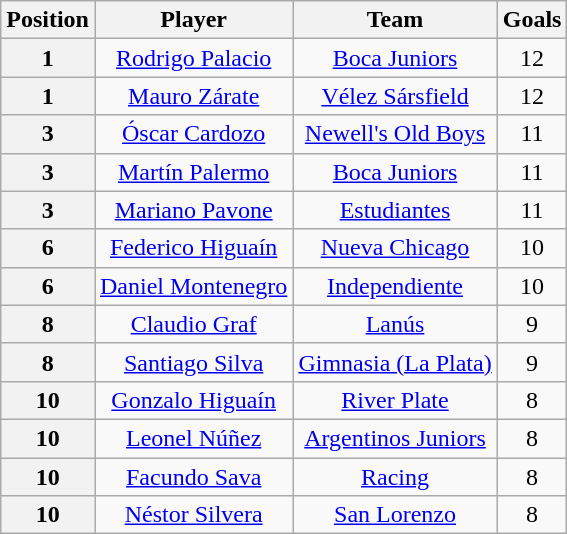<table class="wikitable" style="text-align:center">
<tr>
<th>Position</th>
<th>Player</th>
<th>Team</th>
<th>Goals</th>
</tr>
<tr>
<th>1</th>
<td><a href='#'>Rodrigo Palacio</a></td>
<td><a href='#'>Boca Juniors</a></td>
<td>12</td>
</tr>
<tr>
<th>1</th>
<td><a href='#'>Mauro Zárate</a></td>
<td><a href='#'>Vélez Sársfield</a></td>
<td>12</td>
</tr>
<tr>
<th>3</th>
<td><a href='#'>Óscar Cardozo</a></td>
<td><a href='#'>Newell's Old Boys</a></td>
<td>11</td>
</tr>
<tr>
<th>3</th>
<td><a href='#'>Martín Palermo</a></td>
<td><a href='#'>Boca Juniors</a></td>
<td>11</td>
</tr>
<tr>
<th>3</th>
<td><a href='#'>Mariano Pavone</a></td>
<td><a href='#'>Estudiantes</a></td>
<td>11</td>
</tr>
<tr>
<th>6</th>
<td><a href='#'>Federico Higuaín</a></td>
<td><a href='#'>Nueva Chicago</a></td>
<td>10</td>
</tr>
<tr>
<th>6</th>
<td><a href='#'>Daniel Montenegro</a></td>
<td><a href='#'>Independiente</a></td>
<td>10</td>
</tr>
<tr>
<th>8</th>
<td><a href='#'>Claudio Graf</a></td>
<td><a href='#'>Lanús</a></td>
<td>9</td>
</tr>
<tr>
<th>8</th>
<td><a href='#'>Santiago Silva</a></td>
<td><a href='#'>Gimnasia (La Plata)</a></td>
<td>9</td>
</tr>
<tr>
<th>10</th>
<td><a href='#'>Gonzalo Higuaín</a></td>
<td><a href='#'>River Plate</a></td>
<td>8</td>
</tr>
<tr>
<th>10</th>
<td><a href='#'>Leonel Núñez</a></td>
<td><a href='#'>Argentinos Juniors</a></td>
<td>8</td>
</tr>
<tr>
<th>10</th>
<td><a href='#'>Facundo Sava</a></td>
<td><a href='#'>Racing</a></td>
<td>8</td>
</tr>
<tr>
<th>10</th>
<td><a href='#'>Néstor Silvera</a></td>
<td><a href='#'>San Lorenzo</a></td>
<td>8</td>
</tr>
</table>
